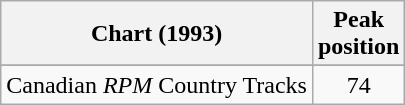<table class="wikitable sortable">
<tr>
<th align="left">Chart (1993)</th>
<th align="center">Peak<br>position</th>
</tr>
<tr>
</tr>
<tr>
<td align="left">Canadian <em>RPM</em> Country Tracks</td>
<td align="center">74</td>
</tr>
</table>
